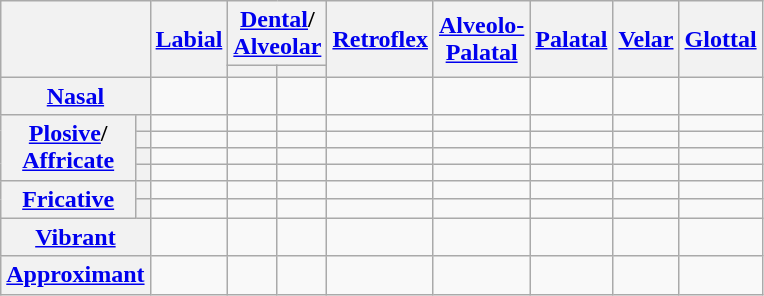<table class="wikitable" style=text-align:center>
<tr>
<th colspan="2" rowspan="2"></th>
<th rowspan="2"><a href='#'>Labial</a></th>
<th colspan="2"><a href='#'>Dental</a>/<br><a href='#'>Alveolar</a></th>
<th rowspan="2"><a href='#'>Retroflex</a></th>
<th rowspan="2"><a href='#'>Alveolo-<br>Palatal</a></th>
<th rowspan="2"><a href='#'>Palatal</a></th>
<th rowspan="2"><a href='#'>Velar</a></th>
<th rowspan="2"><a href='#'>Glottal</a></th>
</tr>
<tr>
<th></th>
<th></th>
</tr>
<tr>
<th colspan="2"><a href='#'>Nasal</a></th>
<td> </td>
<td> </td>
<td></td>
<td></td>
<td></td>
<td> </td>
<td> </td>
<td></td>
</tr>
<tr>
<th rowspan="4"><a href='#'>Plosive</a>/<br><a href='#'>Affricate</a></th>
<th></th>
<td> </td>
<td> </td>
<td> </td>
<td> </td>
<td> </td>
<td> </td>
<td> </td>
<td></td>
</tr>
<tr>
<th></th>
<td> </td>
<td> </td>
<td> </td>
<td> </td>
<td> </td>
<td> </td>
<td> </td>
<td></td>
</tr>
<tr>
<th></th>
<td> </td>
<td> </td>
<td> </td>
<td> </td>
<td> </td>
<td> </td>
<td> </td>
<td></td>
</tr>
<tr>
<th></th>
<td> </td>
<td> </td>
<td> </td>
<td> </td>
<td> </td>
<td> </td>
<td> </td>
<td></td>
</tr>
<tr>
<th rowspan="2"><a href='#'>Fricative</a></th>
<th></th>
<td> </td>
<td></td>
<td> </td>
<td> </td>
<td> </td>
<td></td>
<td> </td>
<td></td>
</tr>
<tr>
<th></th>
<td> </td>
<td></td>
<td> </td>
<td> </td>
<td> </td>
<td></td>
<td> </td>
<td></td>
</tr>
<tr>
<th colspan="2"><a href='#'>Vibrant</a></th>
<td></td>
<td> </td>
<td></td>
<td></td>
<td></td>
<td></td>
<td></td>
<td></td>
</tr>
<tr>
<th colspan="2"><a href='#'>Approximant</a></th>
<td> </td>
<td> </td>
<td></td>
<td></td>
<td></td>
<td> </td>
<td> </td>
<td></td>
</tr>
</table>
